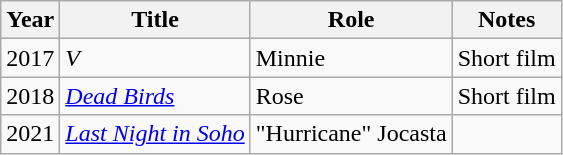<table class="wikitable">
<tr>
<th>Year</th>
<th>Title</th>
<th>Role</th>
<th>Notes</th>
</tr>
<tr>
<td>2017</td>
<td><em>V</em></td>
<td>Minnie</td>
<td>Short film</td>
</tr>
<tr>
<td>2018</td>
<td><em><a href='#'>Dead Birds</a></em></td>
<td>Rose</td>
<td>Short film</td>
</tr>
<tr>
<td>2021</td>
<td><em><a href='#'>Last Night in Soho</a></em></td>
<td>"Hurricane" Jocasta</td>
<td></td>
</tr>
</table>
